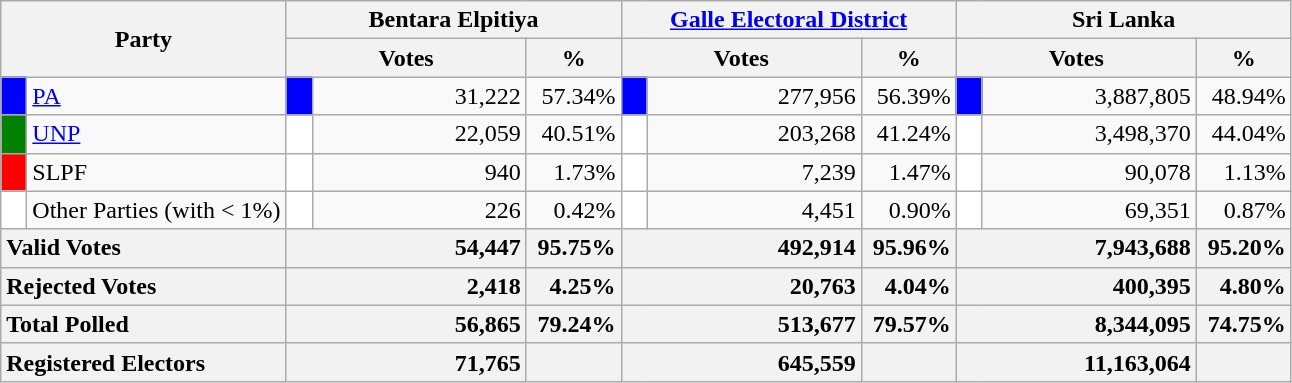<table class="wikitable">
<tr>
<th colspan="2" width="144px"rowspan="2">Party</th>
<th colspan="3" width="216px">Bentara Elpitiya</th>
<th colspan="3" width="216px"><a href='#'>Galle Electoral District</a></th>
<th colspan="3" width="216px">Sri Lanka</th>
</tr>
<tr>
<th colspan="2" width="144px">Votes</th>
<th>%</th>
<th colspan="2" width="144px">Votes</th>
<th>%</th>
<th colspan="2" width="144px">Votes</th>
<th>%</th>
</tr>
<tr>
<td style="background-color:blue;" width="10px"></td>
<td style="text-align:left;"><a href='#'>PA</a></td>
<td style="background-color:blue;" width="10px"></td>
<td style="text-align:right;">31,222</td>
<td style="text-align:right;">57.34%</td>
<td style="background-color:blue;" width="10px"></td>
<td style="text-align:right;">277,956</td>
<td style="text-align:right;">56.39%</td>
<td style="background-color:blue;" width="10px"></td>
<td style="text-align:right;">3,887,805</td>
<td style="text-align:right;">48.94%</td>
</tr>
<tr>
<td style="background-color:green;" width="10px"></td>
<td style="text-align:left;"><a href='#'>UNP</a></td>
<td style="background-color:white;" width="10px"></td>
<td style="text-align:right;">22,059</td>
<td style="text-align:right;">40.51%</td>
<td style="background-color:white;" width="10px"></td>
<td style="text-align:right;">203,268</td>
<td style="text-align:right;">41.24%</td>
<td style="background-color:white;" width="10px"></td>
<td style="text-align:right;">3,498,370</td>
<td style="text-align:right;">44.04%</td>
</tr>
<tr>
<td style="background-color:red;" width="10px"></td>
<td style="text-align:left;">SLPF</td>
<td style="background-color:white;" width="10px"></td>
<td style="text-align:right;">940</td>
<td style="text-align:right;">1.73%</td>
<td style="background-color:white;" width="10px"></td>
<td style="text-align:right;">7,239</td>
<td style="text-align:right;">1.47%</td>
<td style="background-color:white;" width="10px"></td>
<td style="text-align:right;">90,078</td>
<td style="text-align:right;">1.13%</td>
</tr>
<tr>
<td style="background-color:white;" width="10px"></td>
<td style="text-align:left;">Other Parties (with < 1%)</td>
<td style="background-color:white;" width="10px"></td>
<td style="text-align:right;">226</td>
<td style="text-align:right;">0.42%</td>
<td style="background-color:white;" width="10px"></td>
<td style="text-align:right;">4,451</td>
<td style="text-align:right;">0.90%</td>
<td style="background-color:white;" width="10px"></td>
<td style="text-align:right;">69,351</td>
<td style="text-align:right;">0.87%</td>
</tr>
<tr>
<th colspan="2" width="144px"style="text-align:left;">Valid Votes</th>
<th style="text-align:right;"colspan="2" width="144px">54,447</th>
<th style="text-align:right;">95.75%</th>
<th style="text-align:right;"colspan="2" width="144px">492,914</th>
<th style="text-align:right;">95.96%</th>
<th style="text-align:right;"colspan="2" width="144px">7,943,688</th>
<th style="text-align:right;">95.20%</th>
</tr>
<tr>
<th colspan="2" width="144px"style="text-align:left;">Rejected Votes</th>
<th style="text-align:right;"colspan="2" width="144px">2,418</th>
<th style="text-align:right;">4.25%</th>
<th style="text-align:right;"colspan="2" width="144px">20,763</th>
<th style="text-align:right;">4.04%</th>
<th style="text-align:right;"colspan="2" width="144px">400,395</th>
<th style="text-align:right;">4.80%</th>
</tr>
<tr>
<th colspan="2" width="144px"style="text-align:left;">Total Polled</th>
<th style="text-align:right;"colspan="2" width="144px">56,865</th>
<th style="text-align:right;">79.24%</th>
<th style="text-align:right;"colspan="2" width="144px">513,677</th>
<th style="text-align:right;">79.57%</th>
<th style="text-align:right;"colspan="2" width="144px">8,344,095</th>
<th style="text-align:right;">74.75%</th>
</tr>
<tr>
<th colspan="2" width="144px"style="text-align:left;">Registered Electors</th>
<th style="text-align:right;"colspan="2" width="144px">71,765</th>
<th></th>
<th style="text-align:right;"colspan="2" width="144px">645,559</th>
<th></th>
<th style="text-align:right;"colspan="2" width="144px">11,163,064</th>
<th></th>
</tr>
</table>
